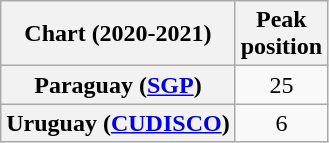<table class="wikitable plainrowheaders" style="text-align:center">
<tr>
<th scope="col">Chart (2020-2021)</th>
<th scope="col">Peak<br>position</th>
</tr>
<tr>
<th scope="row">Paraguay (<a href='#'>SGP</a>)</th>
<td>25</td>
</tr>
<tr>
<th scope="row">Uruguay (<a href='#'>CUDISCO</a>)</th>
<td>6</td>
</tr>
</table>
